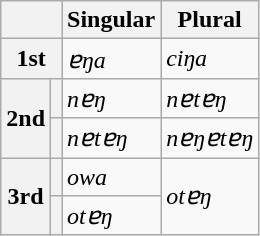<table class="wikitable">
<tr>
<th colspan="2"></th>
<th>Singular</th>
<th>Plural</th>
</tr>
<tr>
<th colspan="2">1st</th>
<td><em>ɐŋa</em></td>
<td><em>ciŋa</em></td>
</tr>
<tr>
<th rowspan="2">2nd</th>
<th></th>
<td><em>nɐŋ</em></td>
<td><em>nɐtɐŋ</em></td>
</tr>
<tr>
<th></th>
<td><em>nɐtɐŋ</em></td>
<td><em>nɐŋɐtɐŋ</em></td>
</tr>
<tr>
<th rowspan="2">3rd</th>
<th></th>
<td><em>owa</em></td>
<td rowspan="2"><em>otɐŋ</em></td>
</tr>
<tr>
<th></th>
<td><em>otɐŋ</em></td>
</tr>
</table>
